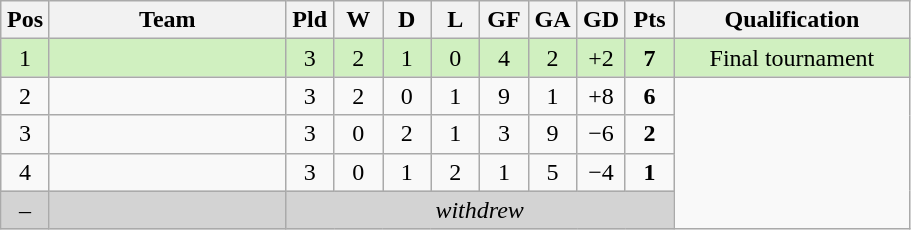<table class="wikitable" border="1" style="text-align: center;">
<tr>
<th width="25"><abbr>Pos</abbr></th>
<th width="150">Team</th>
<th width="25"><abbr>Pld</abbr></th>
<th width="25"><abbr>W</abbr></th>
<th width="25"><abbr>D</abbr></th>
<th width="25"><abbr>L</abbr></th>
<th width="25"><abbr>GF</abbr></th>
<th width="25"><abbr>GA</abbr></th>
<th width="25"><abbr>GD</abbr></th>
<th width="25"><abbr>Pts</abbr></th>
<th width="150">Qualification</th>
</tr>
<tr bgcolor= #D0F0C0>
<td>1</td>
<td align="left"></td>
<td>3</td>
<td>2</td>
<td>1</td>
<td>0</td>
<td>4</td>
<td>2</td>
<td>+2</td>
<td><strong>7</strong></td>
<td>Final tournament</td>
</tr>
<tr>
<td>2</td>
<td align="left"></td>
<td>3</td>
<td>2</td>
<td>0</td>
<td>1</td>
<td>9</td>
<td>1</td>
<td>+8</td>
<td><strong>6</strong></td>
</tr>
<tr>
<td>3</td>
<td align="left"></td>
<td>3</td>
<td>0</td>
<td>2</td>
<td>1</td>
<td>3</td>
<td>9</td>
<td>−6</td>
<td><strong>2</strong></td>
</tr>
<tr>
<td>4</td>
<td align="left"></td>
<td>3</td>
<td>0</td>
<td>1</td>
<td>2</td>
<td>1</td>
<td>5</td>
<td>−4</td>
<td><strong>1</strong></td>
</tr>
<tr bgcolor=lightgrey>
<td>–</td>
<td align="left"></td>
<td colspan=8><em>withdrew</em></td>
</tr>
</table>
